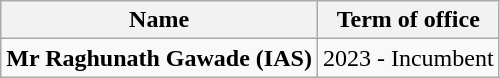<table class="wikitable">
<tr>
<th>Name</th>
<th>Term of office</th>
</tr>
<tr>
<td><strong>Mr Raghunath Gawade (IAS)</strong></td>
<td>2023 - Incumbent</td>
</tr>
</table>
